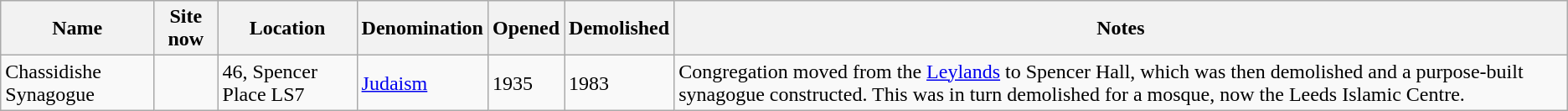<table class="wikitable sortable">
<tr>
<th>Name</th>
<th class="unsortable">Site now</th>
<th>Location</th>
<th>Denomination</th>
<th>Opened</th>
<th>Demolished</th>
<th class="unsortable">Notes</th>
</tr>
<tr>
<td>Chassidishe Synagogue</td>
<td></td>
<td>46, Spencer Place LS7</td>
<td><a href='#'>Judaism</a></td>
<td>1935</td>
<td>1983</td>
<td>Congregation moved from the <a href='#'>Leylands</a> to Spencer Hall, which was then demolished and a purpose-built synagogue constructed. This was in turn demolished for a mosque, now the Leeds Islamic Centre.</td>
</tr>
</table>
